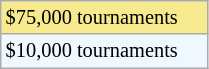<table class="wikitable" style="font-size:85%; width:11%;">
<tr style="background:#f7e98e;">
<td>$75,000 tournaments</td>
</tr>
<tr style="background:#f0f8ff;">
<td>$10,000 tournaments</td>
</tr>
</table>
